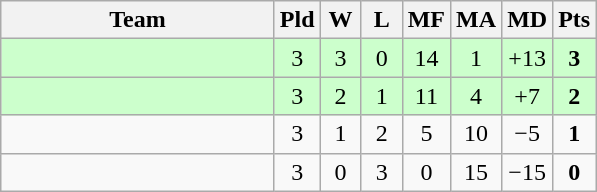<table class=wikitable style="text-align:center">
<tr>
<th width=175>Team</th>
<th width=20>Pld</th>
<th width=20>W</th>
<th width=20>L</th>
<th width=20>MF</th>
<th width=20>MA</th>
<th width=20>MD</th>
<th width=20>Pts</th>
</tr>
<tr bgcolor=ccffcc>
<td align=left></td>
<td>3</td>
<td>3</td>
<td>0</td>
<td>14</td>
<td>1</td>
<td>+13</td>
<td><strong>3</strong></td>
</tr>
<tr bgcolor=ccffcc>
<td align=left></td>
<td>3</td>
<td>2</td>
<td>1</td>
<td>11</td>
<td>4</td>
<td>+7</td>
<td><strong>2</strong></td>
</tr>
<tr>
<td align=left></td>
<td>3</td>
<td>1</td>
<td>2</td>
<td>5</td>
<td>10</td>
<td>−5</td>
<td><strong>1</strong></td>
</tr>
<tr>
<td align=left></td>
<td>3</td>
<td>0</td>
<td>3</td>
<td>0</td>
<td>15</td>
<td>−15</td>
<td><strong>0</strong></td>
</tr>
</table>
